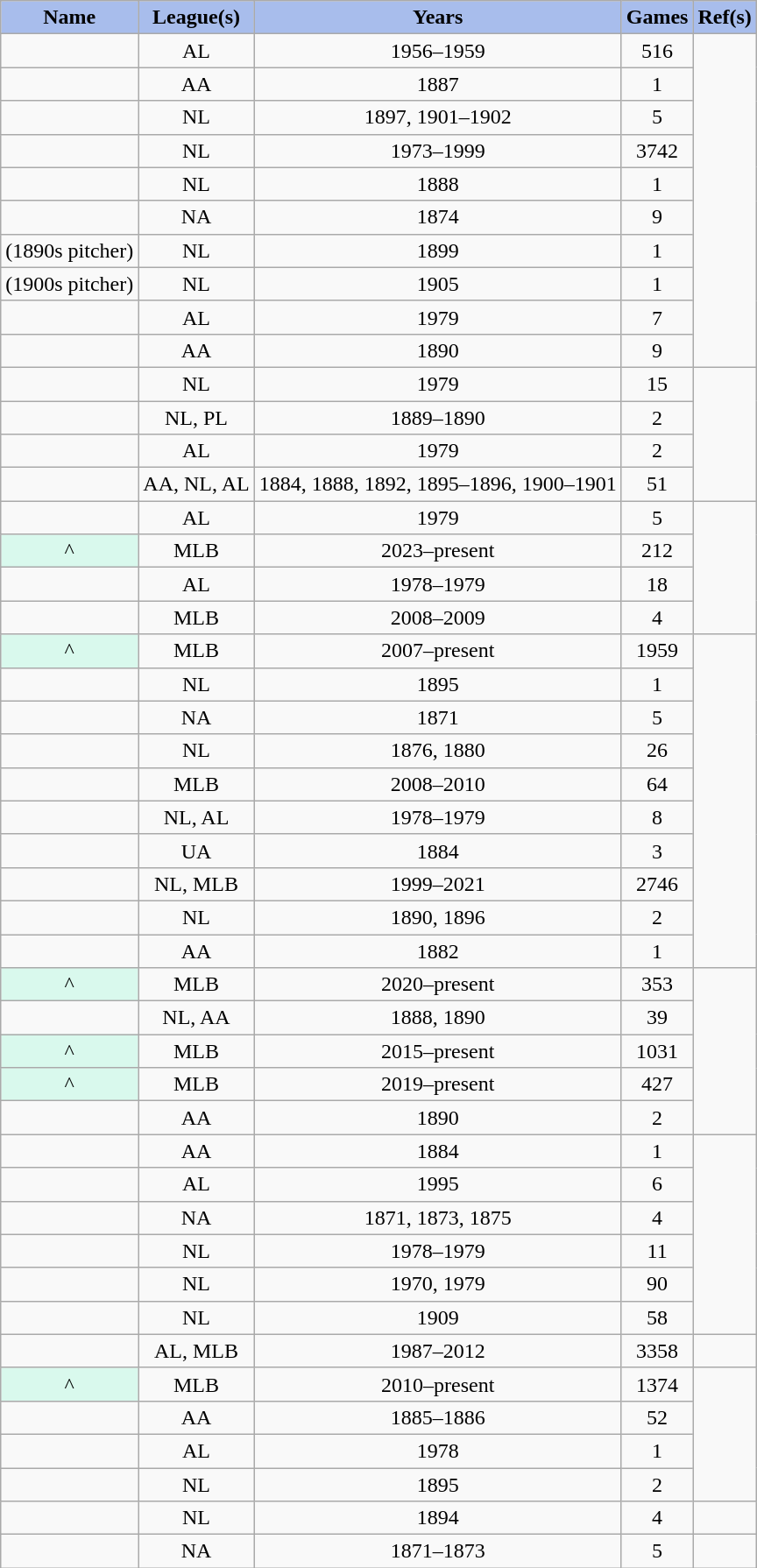<table class="wikitable sortable" style="text-align:center;">
<tr>
<th style="background-color:#a8bdec; color:black;" scope="col">Name</th>
<th style="background-color:#a8bdec; color:black;" scope="col">League(s)</th>
<th style="background-color:#a8bdec; color:black;" scope="col">Years</th>
<th style="background-color:#a8bdec; color:black;" scope="col">Games</th>
<th style="background-color:#a8bdec; color:#black; scope="col" class="unsortable">Ref(s)</th>
</tr>
<tr>
<td></td>
<td>AL</td>
<td>1956–1959</td>
<td>516</td>
<td rowspan=10></td>
</tr>
<tr>
<td></td>
<td>AA</td>
<td>1887</td>
<td>1</td>
</tr>
<tr>
<td></td>
<td>NL</td>
<td>1897, 1901–1902</td>
<td>5</td>
</tr>
<tr>
<td></td>
<td>NL</td>
<td>1973–1999</td>
<td>3742</td>
</tr>
<tr>
<td></td>
<td>NL</td>
<td>1888</td>
<td>1</td>
</tr>
<tr>
<td></td>
<td>NA</td>
<td>1874</td>
<td>9</td>
</tr>
<tr>
<td> (1890s pitcher)</td>
<td>NL</td>
<td>1899</td>
<td>1</td>
</tr>
<tr>
<td> (1900s pitcher)</td>
<td>NL</td>
<td>1905</td>
<td>1</td>
</tr>
<tr>
<td></td>
<td>AL</td>
<td>1979</td>
<td>7</td>
</tr>
<tr>
<td></td>
<td>AA</td>
<td>1890</td>
<td>9</td>
</tr>
<tr>
<td></td>
<td>NL</td>
<td>1979</td>
<td>15</td>
<td rowspan=4></td>
</tr>
<tr>
<td></td>
<td>NL, PL</td>
<td>1889–1890</td>
<td>2</td>
</tr>
<tr>
<td></td>
<td>AL</td>
<td>1979</td>
<td>2</td>
</tr>
<tr>
<td></td>
<td>AA, NL, AL</td>
<td>1884, 1888, 1892, 1895–1896, 1900–1901</td>
<td>51</td>
</tr>
<tr>
<td></td>
<td>AL</td>
<td>1979</td>
<td>5</td>
<td rowspan=4></td>
</tr>
<tr>
<td style="background:#d9f9ed;">^</td>
<td>MLB</td>
<td>2023–present</td>
<td>212</td>
</tr>
<tr>
<td></td>
<td>AL</td>
<td>1978–1979</td>
<td>18</td>
</tr>
<tr>
<td></td>
<td>MLB</td>
<td>2008–2009</td>
<td>4</td>
</tr>
<tr>
<td style="background:#d9f9ed;">^</td>
<td>MLB</td>
<td>2007–present</td>
<td>1959</td>
<td rowspan=10></td>
</tr>
<tr>
<td></td>
<td>NL</td>
<td>1895</td>
<td>1</td>
</tr>
<tr>
<td></td>
<td>NA</td>
<td>1871</td>
<td>5</td>
</tr>
<tr>
<td></td>
<td>NL</td>
<td>1876, 1880</td>
<td>26</td>
</tr>
<tr>
<td></td>
<td>MLB</td>
<td>2008–2010</td>
<td>64</td>
</tr>
<tr>
<td></td>
<td>NL, AL</td>
<td>1978–1979</td>
<td>8</td>
</tr>
<tr>
<td></td>
<td>UA</td>
<td>1884</td>
<td>3</td>
</tr>
<tr>
<td></td>
<td>NL, MLB</td>
<td>1999–2021</td>
<td>2746</td>
</tr>
<tr>
<td></td>
<td>NL</td>
<td>1890, 1896</td>
<td>2</td>
</tr>
<tr>
<td></td>
<td>AA</td>
<td>1882</td>
<td>1</td>
</tr>
<tr>
<td style="background:#d9f9ed;">^</td>
<td>MLB</td>
<td>2020–present</td>
<td>353</td>
<td rowspan=5></td>
</tr>
<tr>
<td></td>
<td>NL, AA</td>
<td>1888, 1890</td>
<td>39</td>
</tr>
<tr>
<td style="background:#d9f9ed;">^</td>
<td>MLB</td>
<td>2015–present</td>
<td>1031</td>
</tr>
<tr>
<td style="background:#d9f9ed;">^</td>
<td>MLB</td>
<td>2019–present</td>
<td>427</td>
</tr>
<tr>
<td></td>
<td>AA</td>
<td>1890</td>
<td>2</td>
</tr>
<tr>
<td></td>
<td>AA</td>
<td>1884</td>
<td>1</td>
<td rowspan=6></td>
</tr>
<tr>
<td></td>
<td>AL</td>
<td>1995</td>
<td>6</td>
</tr>
<tr>
<td></td>
<td>NA</td>
<td>1871, 1873, 1875</td>
<td>4</td>
</tr>
<tr>
<td></td>
<td>NL</td>
<td>1978–1979</td>
<td>11</td>
</tr>
<tr>
<td></td>
<td>NL</td>
<td>1970, 1979</td>
<td>90</td>
</tr>
<tr>
<td></td>
<td>NL</td>
<td>1909</td>
<td>58</td>
</tr>
<tr>
<td></td>
<td>AL, MLB</td>
<td>1987–2012</td>
<td>3358</td>
<td></td>
</tr>
<tr>
<td style="background:#d9f9ed;">^</td>
<td>MLB</td>
<td>2010–present</td>
<td>1374</td>
<td rowspan=4></td>
</tr>
<tr>
<td></td>
<td>AA</td>
<td>1885–1886</td>
<td>52</td>
</tr>
<tr>
<td></td>
<td>AL</td>
<td>1978</td>
<td>1</td>
</tr>
<tr>
<td></td>
<td>NL</td>
<td>1895</td>
<td>2</td>
</tr>
<tr>
<td></td>
<td>NL</td>
<td>1894</td>
<td>4</td>
<td></td>
</tr>
<tr>
<td></td>
<td>NA</td>
<td>1871–1873</td>
<td>5</td>
<td></td>
</tr>
</table>
